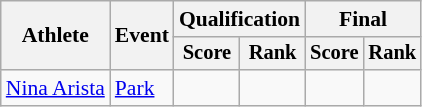<table class="wikitable" style="font-size:90%">
<tr>
<th rowspan="2">Athlete</th>
<th rowspan="2">Event</th>
<th colspan="2">Qualification</th>
<th colspan="2">Final</th>
</tr>
<tr style="font-size: 95%">
<th>Score</th>
<th>Rank</th>
<th>Score</th>
<th>Rank</th>
</tr>
<tr align=center>
<td align=left><a href='#'>Nina Arista</a></td>
<td align=left><a href='#'>Park</a></td>
<td></td>
<td></td>
<td></td>
<td></td>
</tr>
</table>
